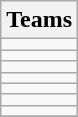<table class="wikitable">
<tr>
<th>Teams</th>
</tr>
<tr>
<td></td>
</tr>
<tr>
<td></td>
</tr>
<tr>
<td></td>
</tr>
<tr>
<td></td>
</tr>
<tr>
<td></td>
</tr>
<tr>
<td></td>
</tr>
<tr>
<td></td>
</tr>
<tr>
</tr>
</table>
